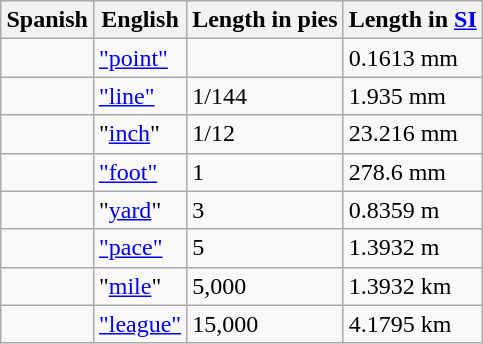<table class=wikitable align="right">
<tr>
<th>Spanish</th>
<th>English</th>
<th>Length in pies</th>
<th>Length in <a href='#'>SI</a></th>
</tr>
<tr>
<td></td>
<td><a href='#'>"point"</a></td>
<td></td>
<td>0.1613 mm</td>
</tr>
<tr>
<td></td>
<td><a href='#'>"line"</a></td>
<td>1/144</td>
<td>1.935 mm</td>
</tr>
<tr>
<td></td>
<td>"<a href='#'>inch</a>"</td>
<td>1/12</td>
<td>23.216 mm</td>
</tr>
<tr>
<td></td>
<td><a href='#'>"foot"</a></td>
<td>1</td>
<td>278.6 mm</td>
</tr>
<tr>
<td></td>
<td>"<a href='#'>yard</a>"</td>
<td>3</td>
<td>0.8359 m</td>
</tr>
<tr>
<td></td>
<td><a href='#'>"pace"</a></td>
<td>5</td>
<td>1.3932 m</td>
</tr>
<tr>
<td></td>
<td>"<a href='#'>mile</a>"</td>
<td>5,000</td>
<td>1.3932 km</td>
</tr>
<tr>
<td></td>
<td><a href='#'>"league"</a></td>
<td>15,000</td>
<td>4.1795 km</td>
</tr>
</table>
